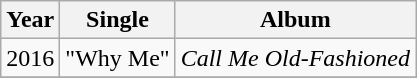<table class="wikitable">
<tr>
<th>Year</th>
<th>Single</th>
<th>Album</th>
</tr>
<tr>
<td>2016</td>
<td>"Why Me"</td>
<td><em>Call Me Old-Fashioned</em></td>
</tr>
<tr>
</tr>
</table>
